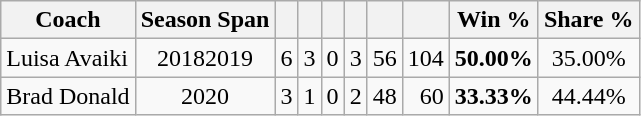<table class="wikitable sortable" style="text-align:center;">
<tr>
<th>Coach</th>
<th>Season Span</th>
<th></th>
<th></th>
<th></th>
<th></th>
<th></th>
<th></th>
<th>Win %</th>
<th>Share %</th>
</tr>
<tr>
<td align=left>Luisa Avaiki</td>
<td>20182019</td>
<td>6</td>
<td>3</td>
<td>0</td>
<td>3</td>
<td align=right>56</td>
<td align=right>104</td>
<td><strong>50.00%</strong></td>
<td>35.00%</td>
</tr>
<tr>
<td align=left>Brad Donald</td>
<td>2020</td>
<td>3</td>
<td>1</td>
<td>0</td>
<td>2</td>
<td align=right>48</td>
<td align=right>60</td>
<td><strong>33.33%</strong></td>
<td>44.44%</td>
</tr>
</table>
